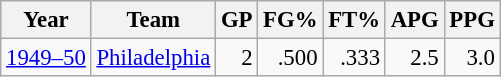<table class="wikitable sortable" style="font-size:95%; text-align:right;">
<tr>
<th>Year</th>
<th>Team</th>
<th>GP</th>
<th>FG%</th>
<th>FT%</th>
<th>APG</th>
<th>PPG</th>
</tr>
<tr>
<td style="text-align:left;"><a href='#'>1949–50</a></td>
<td style="text-align:left;"><a href='#'>Philadelphia</a></td>
<td>2</td>
<td>.500</td>
<td>.333</td>
<td>2.5</td>
<td>3.0</td>
</tr>
</table>
